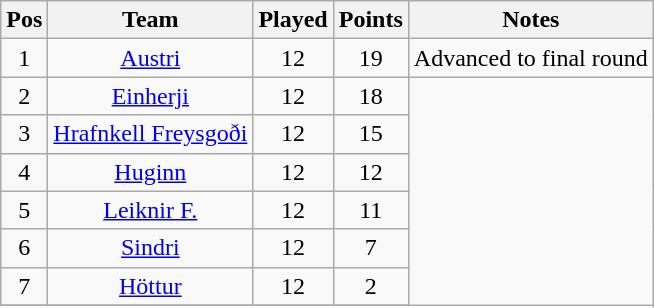<table class="wikitable" style="text-align: center;">
<tr>
<th>Pos</th>
<th>Team</th>
<th>Played</th>
<th>Points</th>
<th>Notes</th>
</tr>
<tr>
<td>1</td>
<td><a href='#'>Austri</a></td>
<td>12</td>
<td>19</td>
<td align="center" rowspan="1">Advanced to final round</td>
</tr>
<tr>
<td>2</td>
<td><a href='#'>Einherji</a></td>
<td>12</td>
<td>18</td>
</tr>
<tr>
<td>3</td>
<td><a href='#'>Hrafnkell Freysgoði</a></td>
<td>12</td>
<td>15</td>
</tr>
<tr>
<td>4</td>
<td><a href='#'>Huginn</a></td>
<td>12</td>
<td>12</td>
</tr>
<tr>
<td>5</td>
<td><a href='#'>Leiknir F.</a></td>
<td>12</td>
<td>11</td>
</tr>
<tr>
<td>6</td>
<td><a href='#'>Sindri</a></td>
<td>12</td>
<td>7</td>
</tr>
<tr>
<td>7</td>
<td><a href='#'>Höttur</a></td>
<td>12</td>
<td>2</td>
</tr>
<tr>
</tr>
</table>
